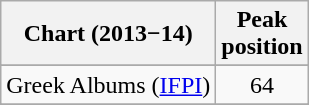<table class="wikitable sortable plainrowheaders">
<tr>
<th scope="col">Chart (2013−14)</th>
<th scope="col">Peak<br>position</th>
</tr>
<tr>
</tr>
<tr>
</tr>
<tr>
</tr>
<tr>
</tr>
<tr>
</tr>
<tr>
<td>Greek Albums (<a href='#'>IFPI</a>)</td>
<td style="text-align:center;">64</td>
</tr>
<tr>
</tr>
<tr>
</tr>
<tr>
</tr>
<tr>
</tr>
<tr>
</tr>
<tr>
</tr>
</table>
